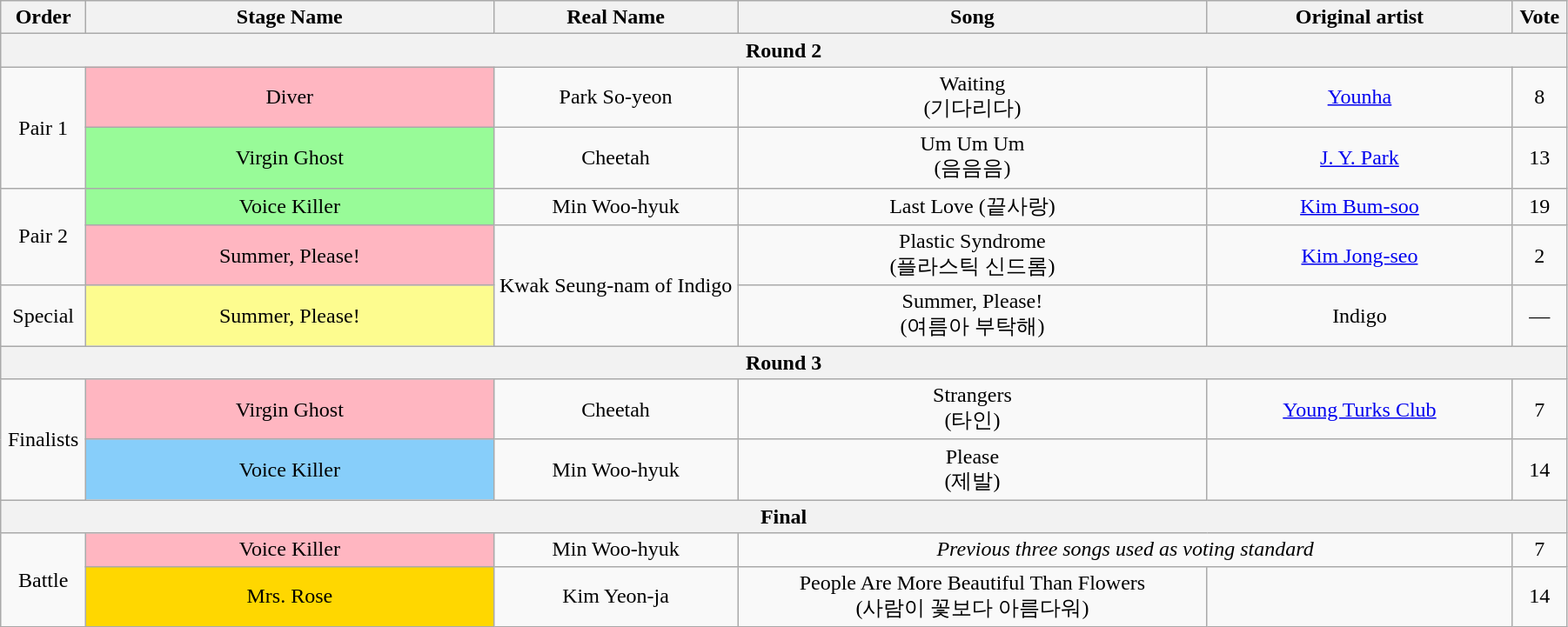<table class="wikitable" style="text-align:center; width:95%;">
<tr>
<th style="width:1%;">Order</th>
<th style="width:20%;">Stage Name</th>
<th style="width:12%;">Real Name</th>
<th style="width:23%;">Song</th>
<th style="width:15%;">Original artist</th>
<th style="width:1%;">Vote</th>
</tr>
<tr>
<th colspan=6>Round 2</th>
</tr>
<tr>
<td rowspan=2>Pair 1</td>
<td bgcolor="lightpink">Diver</td>
<td>Park So-yeon</td>
<td>Waiting<br>(기다리다)</td>
<td><a href='#'>Younha</a></td>
<td>8</td>
</tr>
<tr>
<td bgcolor="palegreen">Virgin Ghost</td>
<td>Cheetah</td>
<td>Um Um Um<br>(음음음)</td>
<td><a href='#'>J. Y. Park</a></td>
<td>13</td>
</tr>
<tr>
<td rowspan=2>Pair 2</td>
<td bgcolor="palegreen">Voice Killer</td>
<td>Min Woo-hyuk</td>
<td>Last Love (끝사랑)</td>
<td><a href='#'>Kim Bum-soo</a></td>
<td>19</td>
</tr>
<tr>
<td bgcolor="lightpink">Summer, Please!</td>
<td rowspan=2>Kwak Seung-nam of Indigo</td>
<td>Plastic Syndrome<br>(플라스틱 신드롬)</td>
<td><a href='#'>Kim Jong-seo</a></td>
<td>2</td>
</tr>
<tr>
<td>Special</td>
<td bgcolor="#FDFC8F">Summer, Please!</td>
<td>Summer, Please!<br>(여름아 부탁해)</td>
<td>Indigo</td>
<td>—</td>
</tr>
<tr>
<th colspan=6>Round 3</th>
</tr>
<tr>
<td rowspan=2>Finalists</td>
<td bgcolor="lightpink">Virgin Ghost</td>
<td>Cheetah</td>
<td>Strangers<br>(타인)</td>
<td><a href='#'>Young Turks Club</a></td>
<td>7</td>
</tr>
<tr>
<td bgcolor="lightskyblue">Voice Killer</td>
<td>Min Woo-hyuk</td>
<td>Please<br>(제발)</td>
<td></td>
<td>14</td>
</tr>
<tr>
<th colspan=6>Final</th>
</tr>
<tr>
<td rowspan=2>Battle</td>
<td bgcolor="lightpink">Voice Killer</td>
<td>Min Woo-hyuk</td>
<td colspan=2><em>Previous three songs used as voting standard</em></td>
<td>7</td>
</tr>
<tr>
<td bgcolor="gold">Mrs. Rose</td>
<td>Kim Yeon-ja</td>
<td>People Are More Beautiful Than Flowers<br>(사람이 꽃보다 아름다워)</td>
<td></td>
<td>14</td>
</tr>
</table>
